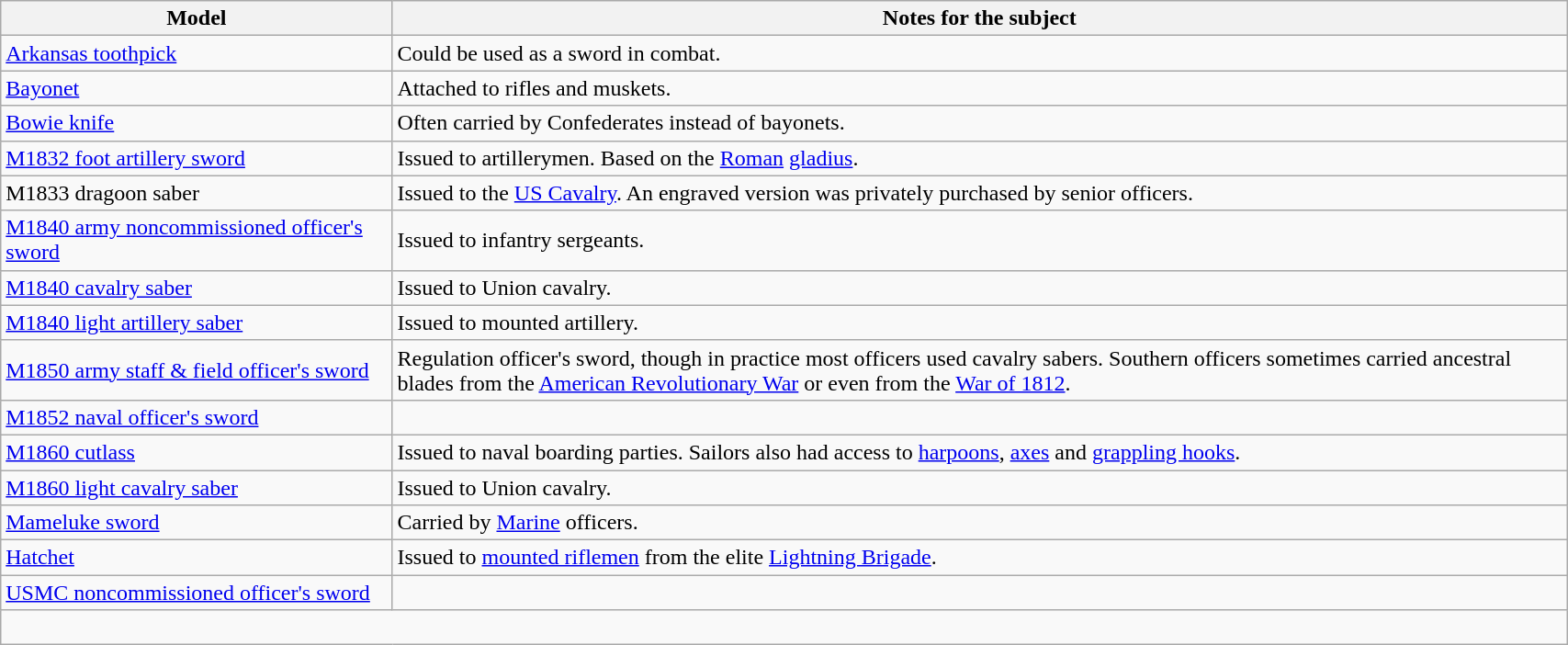<table class="wikitable" style="width:90%;">
<tr>
<th style="width:25%;">Model</th>
<th>Notes for the subject</th>
</tr>
<tr>
<td><a href='#'>Arkansas toothpick</a></td>
<td>Could be used as a sword in combat.</td>
</tr>
<tr>
<td><a href='#'>Bayonet</a></td>
<td>Attached to rifles and muskets.</td>
</tr>
<tr>
<td><a href='#'>Bowie knife</a></td>
<td>Often carried by Confederates instead of bayonets.</td>
</tr>
<tr>
<td><a href='#'>M1832 foot artillery sword</a></td>
<td>Issued to artillerymen. Based on the <a href='#'>Roman</a> <a href='#'>gladius</a>.</td>
</tr>
<tr>
<td>M1833 dragoon saber</td>
<td>Issued to the <a href='#'>US Cavalry</a>. An engraved version was privately purchased by senior officers.</td>
</tr>
<tr>
<td><a href='#'>M1840 army noncommissioned officer's sword</a></td>
<td>Issued to infantry sergeants.</td>
</tr>
<tr>
<td><a href='#'>M1840 cavalry saber</a></td>
<td>Issued to Union cavalry.</td>
</tr>
<tr>
<td><a href='#'>M1840 light artillery saber</a></td>
<td>Issued to mounted artillery.</td>
</tr>
<tr>
<td><a href='#'>M1850 army staff & field officer's sword</a></td>
<td>Regulation officer's sword, though in practice most officers used cavalry sabers. Southern officers sometimes carried ancestral blades from the <a href='#'>American Revolutionary War</a> or even from the <a href='#'>War of 1812</a>.</td>
</tr>
<tr>
<td><a href='#'>M1852 naval officer's sword</a></td>
<td></td>
</tr>
<tr>
<td><a href='#'>M1860 cutlass</a></td>
<td>Issued to naval boarding parties. Sailors also had access to <a href='#'>harpoons</a>, <a href='#'>axes</a> and <a href='#'>grappling hooks</a>.</td>
</tr>
<tr>
<td><a href='#'>M1860 light cavalry saber</a></td>
<td>Issued to Union cavalry.</td>
</tr>
<tr>
<td><a href='#'>Mameluke sword</a></td>
<td>Carried by <a href='#'>Marine</a> officers.</td>
</tr>
<tr>
<td><a href='#'>Hatchet</a></td>
<td>Issued to <a href='#'>mounted riflemen</a> from the elite <a href='#'>Lightning Brigade</a>.</td>
</tr>
<tr>
<td><a href='#'>USMC noncommissioned officer's sword</a></td>
<td></td>
</tr>
<tr>
<td colspan="5" style="text-align:center;"><br></td>
</tr>
</table>
